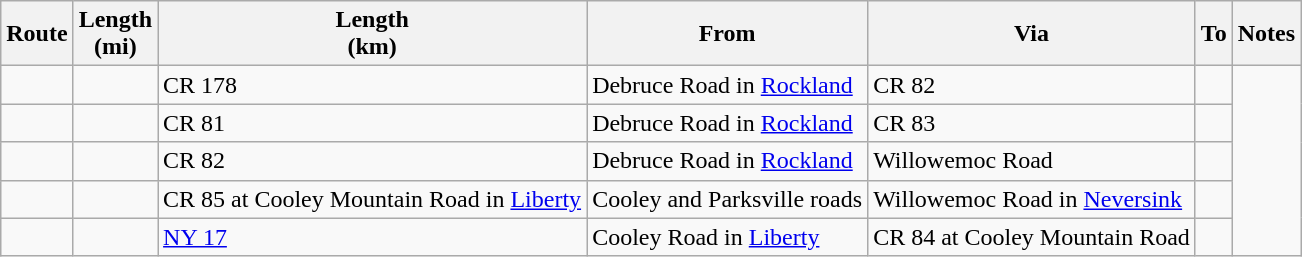<table class="wikitable sortable">
<tr>
<th>Route</th>
<th>Length<br>(mi)</th>
<th>Length<br>(km)</th>
<th class="unsortable">From</th>
<th class="unsortable">Via</th>
<th class="unsortable">To</th>
<th class="unsortable">Notes</th>
</tr>
<tr>
<td id="81"></td>
<td></td>
<td>CR 178</td>
<td>Debruce Road in <a href='#'>Rockland</a></td>
<td>CR 82</td>
<td></td>
</tr>
<tr>
<td id="82"></td>
<td></td>
<td>CR 81</td>
<td>Debruce Road in <a href='#'>Rockland</a></td>
<td>CR 83</td>
<td></td>
</tr>
<tr>
<td id="83"></td>
<td></td>
<td>CR 82</td>
<td>Debruce Road in <a href='#'>Rockland</a></td>
<td>Willowemoc Road</td>
<td></td>
</tr>
<tr>
<td id="84"></td>
<td></td>
<td>CR 85 at Cooley Mountain Road in <a href='#'>Liberty</a></td>
<td>Cooley and Parksville roads</td>
<td>Willowemoc Road in <a href='#'>Neversink</a></td>
<td></td>
</tr>
<tr>
<td id="85"></td>
<td></td>
<td><a href='#'>NY&nbsp;17</a></td>
<td>Cooley Road in <a href='#'>Liberty</a></td>
<td>CR 84 at Cooley Mountain Road</td>
<td></td>
</tr>
</table>
